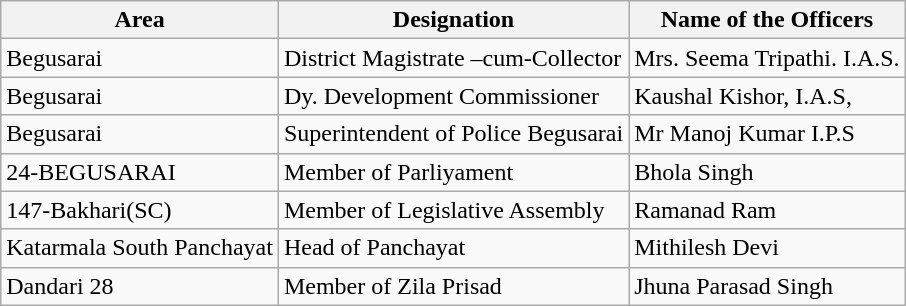<table class="wikitable">
<tr>
<th>Area</th>
<th>Designation</th>
<th>Name of the Officers</th>
</tr>
<tr>
<td>Begusarai</td>
<td>District Magistrate –cum-Collector</td>
<td>Mrs. Seema Tripathi. I.A.S.</td>
</tr>
<tr>
<td>Begusarai</td>
<td>Dy. Development Commissioner</td>
<td>Kaushal Kishor, I.A.S,</td>
</tr>
<tr>
<td>Begusarai</td>
<td>Superintendent of Police Begusarai</td>
<td>Mr Manoj Kumar  I.P.S</td>
</tr>
<tr>
<td>24-BEGUSARAI</td>
<td>Member of Parliyament</td>
<td>Bhola Singh</td>
</tr>
<tr>
<td>147-Bakhari(SC)</td>
<td>Member of Legislative Assembly</td>
<td>Ramanad Ram</td>
</tr>
<tr>
<td>Katarmala South Panchayat</td>
<td>Head of Panchayat</td>
<td>Mithilesh Devi</td>
</tr>
<tr>
<td>Dandari 28</td>
<td>Member of Zila Prisad</td>
<td>Jhuna Parasad Singh</td>
</tr>
</table>
